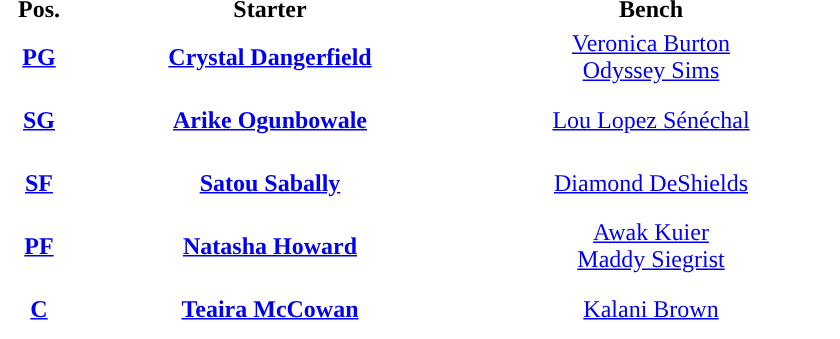<table style="text-align:center; ">
<tr>
<th width="50">Pos.</th>
<th width="250">Starter</th>
<th width="250">Bench</th>
</tr>
<tr style="height:40px; background:white; color:#092C57">
<th><a href='#'><span>PG</span></a></th>
<td><strong><a href='#'>Crystal Dangerfield</a></strong></td>
<td><a href='#'>Veronica Burton</a><br><a href='#'>Odyssey Sims</a></td>
</tr>
<tr style="height:40px; background:white; color:#092C57">
<th><a href='#'><span>SG</span></a></th>
<td><strong><a href='#'>Arike Ogunbowale</a></strong></td>
<td><a href='#'>Lou Lopez Sénéchal</a></td>
</tr>
<tr style="height:40px; background:white; color:#092C57">
<th><a href='#'><span>SF</span></a></th>
<td><strong><a href='#'>Satou Sabally</a></strong></td>
<td><a href='#'>Diamond DeShields</a></td>
</tr>
<tr style="height:40px; background:white; color:#092C57">
<th><a href='#'><span>PF</span></a></th>
<td><strong><a href='#'>Natasha Howard</a></strong></td>
<td><a href='#'>Awak Kuier</a><br><a href='#'>Maddy Siegrist</a></td>
</tr>
<tr style="height:40px; background:white; color:#092C57">
<th><a href='#'><span>C</span></a></th>
<td><strong><a href='#'>Teaira McCowan</a></strong></td>
<td><a href='#'>Kalani Brown</a></td>
</tr>
</table>
